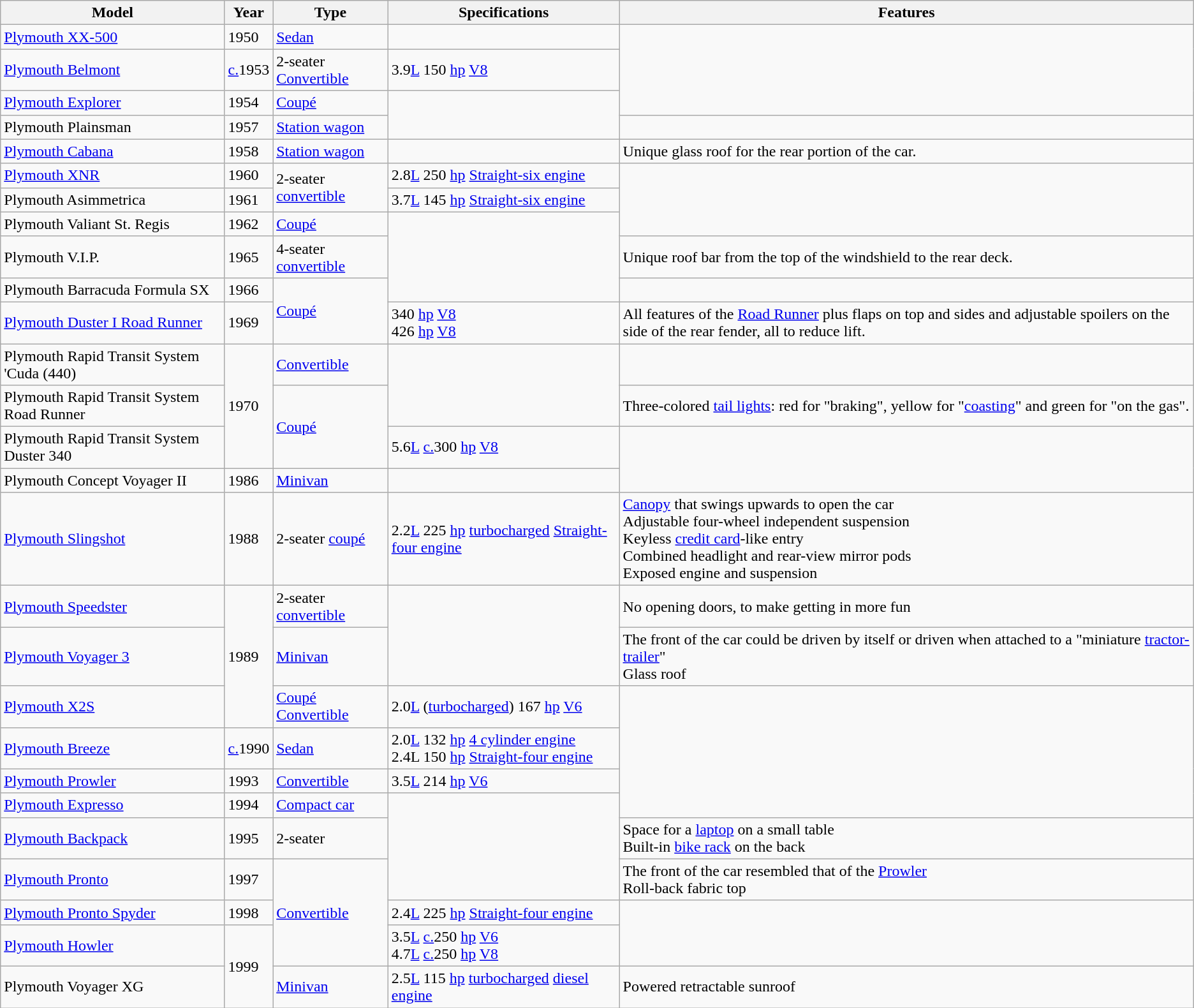<table class="wikitable sortable">
<tr>
<th>Model</th>
<th>Year</th>
<th>Type</th>
<th>Specifications</th>
<th>Features</th>
</tr>
<tr>
<td><a href='#'>Plymouth XX-500</a></td>
<td>1950</td>
<td><a href='#'>Sedan</a></td>
<td></td>
<td rowspan="3"></td>
</tr>
<tr>
<td><a href='#'>Plymouth Belmont</a></td>
<td><a href='#'>c.</a>1953</td>
<td>2-seater <a href='#'>Convertible</a></td>
<td>3.9<a href='#'>L</a> 150 <a href='#'>hp</a> <a href='#'>V8</a></td>
</tr>
<tr>
<td><a href='#'>Plymouth Explorer</a></td>
<td>1954</td>
<td><a href='#'>Coupé</a></td>
<td rowspan="2"></td>
</tr>
<tr>
<td>Plymouth Plainsman</td>
<td>1957</td>
<td><a href='#'>Station wagon</a></td>
</tr>
<tr>
<td><a href='#'>Plymouth Cabana</a></td>
<td>1958</td>
<td><a href='#'>Station wagon</a></td>
<td></td>
<td>Unique glass roof for the rear portion of the car.</td>
</tr>
<tr>
<td><a href='#'>Plymouth XNR</a></td>
<td>1960</td>
<td rowspan="2">2-seater <a href='#'>convertible</a></td>
<td>2.8<a href='#'>L</a> 250 <a href='#'>hp</a> <a href='#'>Straight-six engine</a></td>
<td rowspan="3"></td>
</tr>
<tr>
<td>Plymouth Asimmetrica</td>
<td>1961</td>
<td>3.7<a href='#'>L</a> 145 <a href='#'>hp</a> <a href='#'>Straight-six engine</a></td>
</tr>
<tr>
<td>Plymouth Valiant St. Regis</td>
<td>1962</td>
<td><a href='#'>Coupé</a></td>
<td rowspan="3"></td>
</tr>
<tr>
<td>Plymouth V.I.P.</td>
<td>1965</td>
<td>4-seater <a href='#'>convertible</a></td>
<td>Unique roof bar from the top of the windshield to the rear deck.</td>
</tr>
<tr>
<td>Plymouth Barracuda Formula SX</td>
<td>1966</td>
<td rowspan="2"><a href='#'>Coupé</a></td>
<td></td>
</tr>
<tr>
<td><a href='#'>Plymouth Duster I Road Runner</a></td>
<td>1969</td>
<td>340 <a href='#'>hp</a> <a href='#'>V8</a><br>426 <a href='#'>hp</a> <a href='#'>V8</a></td>
<td>All features of the <a href='#'>Road Runner</a> plus flaps on top and sides and adjustable spoilers on the side of the rear fender, all to reduce lift.</td>
</tr>
<tr>
<td>Plymouth Rapid Transit System 'Cuda (440)</td>
<td rowspan="3">1970</td>
<td><a href='#'>Convertible</a></td>
<td rowspan="2"></td>
<td></td>
</tr>
<tr>
<td>Plymouth Rapid Transit System Road Runner</td>
<td rowspan="2"><a href='#'>Coupé</a></td>
<td>Three-colored <a href='#'>tail lights</a>: red for "braking", yellow for "<a href='#'>coasting</a>" and green for "on the gas".</td>
</tr>
<tr>
<td>Plymouth Rapid Transit System Duster 340</td>
<td>5.6<a href='#'>L</a> <a href='#'>c.</a>300 <a href='#'>hp</a> <a href='#'>V8</a></td>
<td rowspan="2"></td>
</tr>
<tr>
<td>Plymouth Concept Voyager II</td>
<td>1986</td>
<td><a href='#'>Minivan</a></td>
<td></td>
</tr>
<tr>
<td><a href='#'>Plymouth Slingshot</a></td>
<td>1988</td>
<td>2-seater <a href='#'>coupé</a></td>
<td>2.2<a href='#'>L</a> 225 <a href='#'>hp</a> <a href='#'>turbocharged</a> <a href='#'>Straight-four engine</a></td>
<td><a href='#'>Canopy</a> that swings upwards to open the car<br>Adjustable four-wheel independent suspension<br>Keyless <a href='#'>credit card</a>-like entry<br>Combined headlight and rear-view mirror pods<br>Exposed engine and suspension</td>
</tr>
<tr>
<td><a href='#'>Plymouth Speedster</a></td>
<td rowspan="3">1989</td>
<td>2-seater <a href='#'>convertible</a></td>
<td rowspan="2"></td>
<td>No opening doors, to make getting in more fun</td>
</tr>
<tr>
<td><a href='#'>Plymouth Voyager 3</a></td>
<td><a href='#'>Minivan</a></td>
<td>The front of the car could be driven by itself or driven when attached to a "miniature <a href='#'>tractor-trailer</a>"<br>Glass roof</td>
</tr>
<tr>
<td><a href='#'>Plymouth X2S</a></td>
<td><a href='#'>Coupé</a><br><a href='#'>Convertible</a></td>
<td>2.0<a href='#'>L</a> (<a href='#'>turbocharged</a>) 167 <a href='#'>hp</a> <a href='#'>V6</a></td>
<td rowspan="4"></td>
</tr>
<tr>
<td><a href='#'>Plymouth Breeze</a></td>
<td><a href='#'>c.</a>1990</td>
<td><a href='#'>Sedan</a></td>
<td>2.0<a href='#'>L</a> 132 <a href='#'>hp</a> <a href='#'>4 cylinder engine</a><br>2.4L 150 <a href='#'>hp</a> <a href='#'>Straight-four engine</a></td>
</tr>
<tr>
<td><a href='#'>Plymouth Prowler</a></td>
<td>1993</td>
<td><a href='#'>Convertible</a></td>
<td>3.5<a href='#'>L</a> 214 <a href='#'>hp</a> <a href='#'>V6</a></td>
</tr>
<tr>
<td><a href='#'>Plymouth Expresso</a></td>
<td>1994</td>
<td><a href='#'>Compact car</a></td>
<td rowspan="3"></td>
</tr>
<tr>
<td><a href='#'>Plymouth Backpack</a></td>
<td>1995</td>
<td>2-seater</td>
<td>Space for a <a href='#'>laptop</a> on a small table<br>Built-in <a href='#'>bike rack</a> on the back</td>
</tr>
<tr>
<td><a href='#'>Plymouth Pronto</a></td>
<td>1997</td>
<td rowspan="3"><a href='#'>Convertible</a></td>
<td>The front of the car resembled that of the <a href='#'>Prowler</a><br>Roll-back fabric top</td>
</tr>
<tr>
<td><a href='#'>Plymouth Pronto Spyder</a></td>
<td>1998</td>
<td>2.4<a href='#'>L</a> 225 <a href='#'>hp</a> <a href='#'>Straight-four engine</a></td>
<td rowspan="2"></td>
</tr>
<tr>
<td><a href='#'>Plymouth Howler</a></td>
<td rowspan="2">1999</td>
<td>3.5<a href='#'>L</a> <a href='#'>c.</a>250 <a href='#'>hp</a> <a href='#'>V6</a><br>4.7<a href='#'>L</a> <a href='#'>c.</a>250 <a href='#'>hp</a> <a href='#'>V8</a></td>
</tr>
<tr>
<td>Plymouth Voyager XG</td>
<td><a href='#'>Minivan</a></td>
<td>2.5<a href='#'>L</a> 115 <a href='#'>hp</a> <a href='#'>turbocharged</a> <a href='#'>diesel engine</a></td>
<td>Powered retractable sunroof</td>
</tr>
</table>
